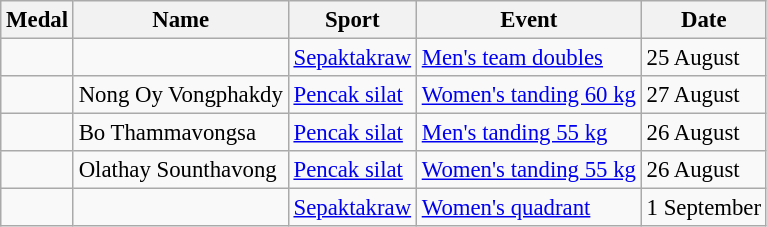<table class="wikitable sortable"  style="font-size:95%">
<tr>
<th>Medal</th>
<th>Name</th>
<th>Sport</th>
<th>Event</th>
<th>Date</th>
</tr>
<tr>
<td></td>
<td></td>
<td><a href='#'>Sepaktakraw</a></td>
<td><a href='#'>Men's team doubles</a></td>
<td>25 August</td>
</tr>
<tr>
<td></td>
<td>Nong Oy Vongphakdy</td>
<td><a href='#'>Pencak silat</a></td>
<td><a href='#'>Women's tanding 60 kg</a></td>
<td>27 August</td>
</tr>
<tr>
<td></td>
<td>Bo Thammavongsa</td>
<td><a href='#'>Pencak silat</a></td>
<td><a href='#'>Men's tanding 55 kg</a></td>
<td>26 August</td>
</tr>
<tr>
<td></td>
<td>Olathay Sounthavong</td>
<td><a href='#'>Pencak silat</a></td>
<td><a href='#'>Women's tanding 55 kg</a></td>
<td>26 August</td>
</tr>
<tr>
<td></td>
<td></td>
<td><a href='#'>Sepaktakraw</a></td>
<td><a href='#'>Women's quadrant</a></td>
<td>1 September</td>
</tr>
</table>
